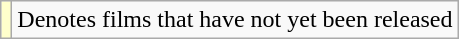<table class="wikitable sortable">
<tr>
<td style="background:#FFFFCC;"></td>
<td>Denotes films that have not yet been released</td>
</tr>
</table>
